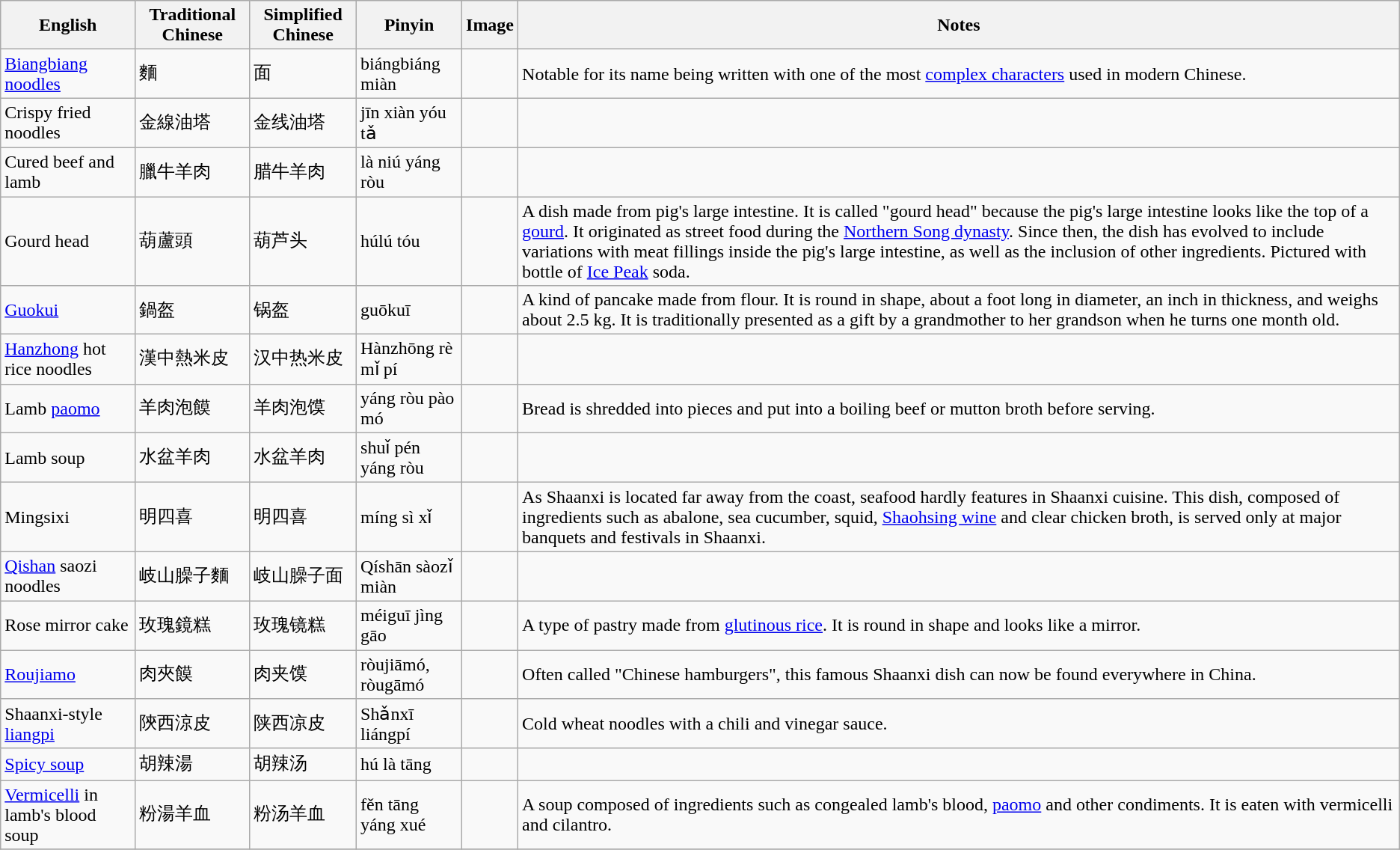<table class="wikitable">
<tr>
<th>English</th>
<th>Traditional Chinese</th>
<th>Simplified Chinese</th>
<th>Pinyin</th>
<th>Image</th>
<th>Notes</th>
</tr>
<tr>
<td><a href='#'>Biangbiang noodles</a></td>
<td>麵</td>
<td>面</td>
<td>biángbiáng miàn</td>
<td></td>
<td>Notable for its name being written with one of the most <a href='#'>complex characters</a> used in modern Chinese.</td>
</tr>
<tr>
<td>Crispy fried noodles</td>
<td>金線油塔</td>
<td>金线油塔</td>
<td>jīn xiàn yóu tǎ</td>
<td></td>
<td></td>
</tr>
<tr>
<td>Cured beef and lamb</td>
<td>臘牛羊肉</td>
<td>腊牛羊肉</td>
<td>là niú yáng ròu</td>
<td></td>
<td></td>
</tr>
<tr>
<td>Gourd head</td>
<td>葫蘆頭</td>
<td>葫芦头</td>
<td>húlú tóu</td>
<td></td>
<td>A dish made from pig's large intestine. It is called "gourd head" because the pig's large intestine looks like the top of a <a href='#'>gourd</a>. It originated as street food during the <a href='#'>Northern Song dynasty</a>. Since then, the dish has evolved to include variations with meat fillings inside the pig's large intestine, as well as the inclusion of other ingredients. Pictured with bottle of <a href='#'>Ice Peak</a> soda.</td>
</tr>
<tr>
<td><a href='#'>Guokui</a></td>
<td>鍋盔</td>
<td>锅盔</td>
<td>guōkuī</td>
<td></td>
<td>A kind of pancake made from flour. It is round in shape, about a foot long in diameter, an inch in thickness, and weighs about 2.5 kg. It is traditionally presented as a gift by a grandmother to her grandson when he turns one month old.</td>
</tr>
<tr>
<td><a href='#'>Hanzhong</a> hot rice noodles</td>
<td>漢中熱米皮</td>
<td>汉中热米皮</td>
<td>Hànzhōng rè mǐ pí</td>
<td></td>
<td></td>
</tr>
<tr>
<td>Lamb <a href='#'>paomo</a></td>
<td>羊肉泡饃</td>
<td>羊肉泡馍</td>
<td>yáng ròu pào mó</td>
<td></td>
<td>Bread is shredded into pieces and put into a boiling beef or mutton broth before serving.</td>
</tr>
<tr>
<td>Lamb soup</td>
<td>水盆羊肉</td>
<td>水盆羊肉</td>
<td>shuǐ pén yáng ròu</td>
<td></td>
<td></td>
</tr>
<tr>
<td>Mingsixi</td>
<td>明四喜</td>
<td>明四喜</td>
<td>míng sì xǐ</td>
<td></td>
<td>As Shaanxi is located far away from the coast, seafood hardly features in Shaanxi cuisine. This dish, composed of ingredients such as abalone, sea cucumber, squid, <a href='#'>Shaohsing wine</a> and clear chicken broth, is served only at major banquets and festivals in Shaanxi.</td>
</tr>
<tr>
<td><a href='#'>Qishan</a> saozi noodles</td>
<td>岐山臊子麵</td>
<td>岐山臊子面</td>
<td>Qíshān sàozǐ miàn</td>
<td></td>
<td></td>
</tr>
<tr>
<td>Rose mirror cake</td>
<td>玫瑰鏡糕</td>
<td>玫瑰镜糕</td>
<td>méiguī jìng gāo</td>
<td></td>
<td>A type of pastry made from <a href='#'>glutinous rice</a>. It is round in shape and looks like a mirror.</td>
</tr>
<tr>
<td><a href='#'>Roujiamo</a></td>
<td>肉夾饃</td>
<td>肉夹馍</td>
<td>ròujiāmó, ròugāmó</td>
<td></td>
<td>Often called "Chinese hamburgers", this famous Shaanxi dish can now be found everywhere in China.</td>
</tr>
<tr>
<td>Shaanxi-style <a href='#'>liangpi</a></td>
<td>陝西涼皮</td>
<td>陕西凉皮</td>
<td>Shǎnxī liángpí</td>
<td></td>
<td>Cold wheat noodles with a chili and vinegar sauce.</td>
</tr>
<tr>
<td><a href='#'>Spicy soup</a></td>
<td>胡辣湯</td>
<td>胡辣汤</td>
<td>hú là tāng</td>
<td></td>
<td></td>
</tr>
<tr>
<td><a href='#'>Vermicelli</a> in lamb's blood soup</td>
<td>粉湯羊血</td>
<td>粉汤羊血</td>
<td>fěn tāng yáng xué</td>
<td></td>
<td>A soup composed of ingredients such as congealed lamb's blood, <a href='#'>paomo</a> and other condiments. It is eaten with vermicelli and cilantro.</td>
</tr>
<tr>
</tr>
</table>
